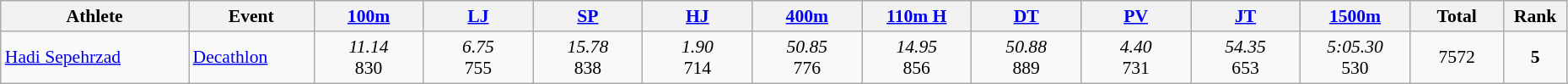<table class="wikitable" width="98%" style="text-align:center; font-size:90%">
<tr>
<th width="12%">Athlete</th>
<th width="8%">Event</th>
<th width="7%"><a href='#'>100m</a></th>
<th width="7%"><a href='#'>LJ</a></th>
<th width="7%"><a href='#'>SP</a></th>
<th width="7%"><a href='#'>HJ</a></th>
<th width="7%"><a href='#'>400m</a></th>
<th width="7%"><a href='#'>110m H</a></th>
<th width="7%"><a href='#'>DT</a></th>
<th width="7%"><a href='#'>PV</a></th>
<th width="7%"><a href='#'>JT</a></th>
<th width="7%"><a href='#'>1500m</a></th>
<th width="6%">Total</th>
<th width="4%">Rank</th>
</tr>
<tr>
<td align="left"><a href='#'>Hadi Sepehrzad</a></td>
<td align="left"><a href='#'>Decathlon</a></td>
<td><em>11.14</em><br>830</td>
<td><em>6.75</em><br>755</td>
<td><em>15.78</em><br>838</td>
<td><em>1.90</em><br>714</td>
<td><em>50.85</em><br>776</td>
<td><em>14.95</em><br>856</td>
<td><em>50.88</em><br>889</td>
<td><em>4.40</em><br>731</td>
<td><em>54.35</em><br>653</td>
<td><em>5:05.30</em><br>530</td>
<td>7572</td>
<td><strong>5</strong></td>
</tr>
</table>
